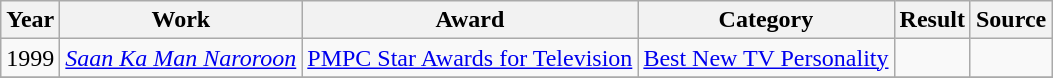<table class="wikitable">
<tr>
<th>Year</th>
<th>Work</th>
<th>Award</th>
<th>Category</th>
<th>Result</th>
<th>Source </th>
</tr>
<tr>
<td>1999</td>
<td><em><a href='#'>Saan Ka Man Naroroon</a></em></td>
<td><a href='#'>PMPC Star Awards for Television</a></td>
<td><a href='#'>Best New TV Personality</a></td>
<td></td>
<td></td>
</tr>
<tr>
</tr>
</table>
